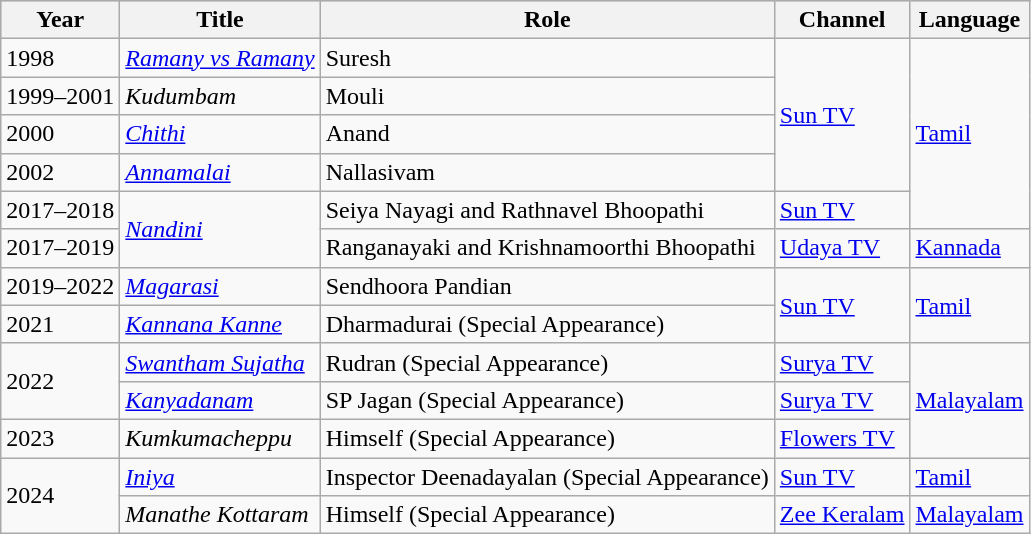<table class="wikitable">
<tr style="background:#ccc; text-align:center;">
<th>Year</th>
<th>Title</th>
<th>Role</th>
<th>Channel</th>
<th>Language</th>
</tr>
<tr>
<td>1998</td>
<td><em><a href='#'>Ramany vs Ramany</a></em></td>
<td>Suresh</td>
<td rowspan=4><a href='#'>Sun TV</a></td>
<td rowspan=5><a href='#'>Tamil</a></td>
</tr>
<tr>
<td>1999–2001</td>
<td><em>Kudumbam</em></td>
<td>Mouli</td>
</tr>
<tr>
<td>2000</td>
<td><em><a href='#'>Chithi</a></em></td>
<td>Anand</td>
</tr>
<tr>
<td>2002</td>
<td><em><a href='#'>Annamalai</a></em></td>
<td>Nallasivam</td>
</tr>
<tr>
<td>2017–2018</td>
<td rowspan="2"><em><a href='#'>Nandini</a></em></td>
<td>Seiya Nayagi and Rathnavel Bhoopathi</td>
<td><a href='#'>Sun TV</a></td>
</tr>
<tr>
<td>2017–2019</td>
<td>Ranganayaki and Krishnamoorthi Bhoopathi</td>
<td><a href='#'>Udaya TV</a></td>
<td><a href='#'>Kannada</a></td>
</tr>
<tr>
<td>2019–2022</td>
<td><em><a href='#'>Magarasi</a></em></td>
<td>Sendhoora Pandian</td>
<td rowspan=2><a href='#'>Sun TV</a></td>
<td rowspan=2><a href='#'>Tamil</a></td>
</tr>
<tr>
<td>2021</td>
<td><em><a href='#'>Kannana Kanne</a></em></td>
<td>Dharmadurai (Special Appearance)</td>
</tr>
<tr>
<td rowspan=2>2022</td>
<td><em><a href='#'>Swantham Sujatha</a></em></td>
<td>Rudran (Special Appearance)</td>
<td><a href='#'>Surya TV</a></td>
<td rowspan=3><a href='#'>Malayalam</a></td>
</tr>
<tr>
<td><em><a href='#'>Kanyadanam</a></em></td>
<td>SP Jagan (Special Appearance)</td>
<td><a href='#'>Surya TV</a></td>
</tr>
<tr>
<td>2023</td>
<td><em>Kumkumacheppu</em></td>
<td>Himself (Special Appearance)</td>
<td><a href='#'>Flowers TV</a></td>
</tr>
<tr>
<td rowspan=2>2024</td>
<td><em><a href='#'>Iniya</a></em></td>
<td>Inspector Deenadayalan (Special Appearance)</td>
<td><a href='#'>Sun TV</a></td>
<td><a href='#'>Tamil</a></td>
</tr>
<tr>
<td><em>Manathe Kottaram</em></td>
<td>Himself (Special Appearance)</td>
<td><a href='#'>Zee Keralam</a></td>
<td><a href='#'>Malayalam</a></td>
</tr>
</table>
